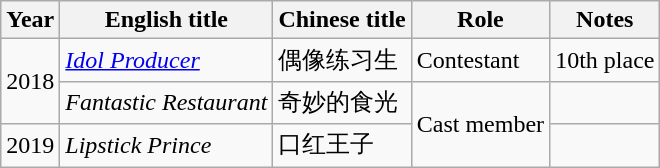<table class="wikitable sortable">
<tr>
<th>Year</th>
<th>English title</th>
<th>Chinese title</th>
<th>Role</th>
<th class="unsortable">Notes</th>
</tr>
<tr>
<td rowspan=2>2018</td>
<td><em><a href='#'>Idol Producer</a></em></td>
<td>偶像练习生</td>
<td>Contestant</td>
<td>10th place</td>
</tr>
<tr>
<td><em>Fantastic Restaurant</em></td>
<td>奇妙的食光</td>
<td rowspan=2>Cast member</td>
<td></td>
</tr>
<tr>
<td>2019</td>
<td><em>Lipstick Prince</em></td>
<td>口红王子</td>
<td></td>
</tr>
</table>
